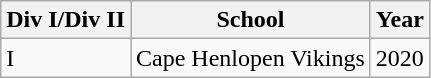<table class="wikitable" style="float:left;">
<tr style="white-space:nowrap;">
<th>Div I/Div II</th>
<th>School</th>
<th>Year</th>
</tr>
<tr>
<td>I</td>
<td>Cape Henlopen Vikings</td>
<td>2020</td>
</tr>
</table>
